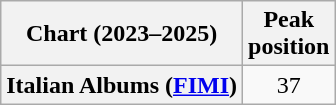<table class="wikitable plainrowheaders" style="text-align:center">
<tr>
<th scope="col">Chart (2023–2025)</th>
<th scope="col">Peak<br>position</th>
</tr>
<tr>
<th scope="row">Italian Albums (<a href='#'>FIMI</a>)</th>
<td>37</td>
</tr>
</table>
